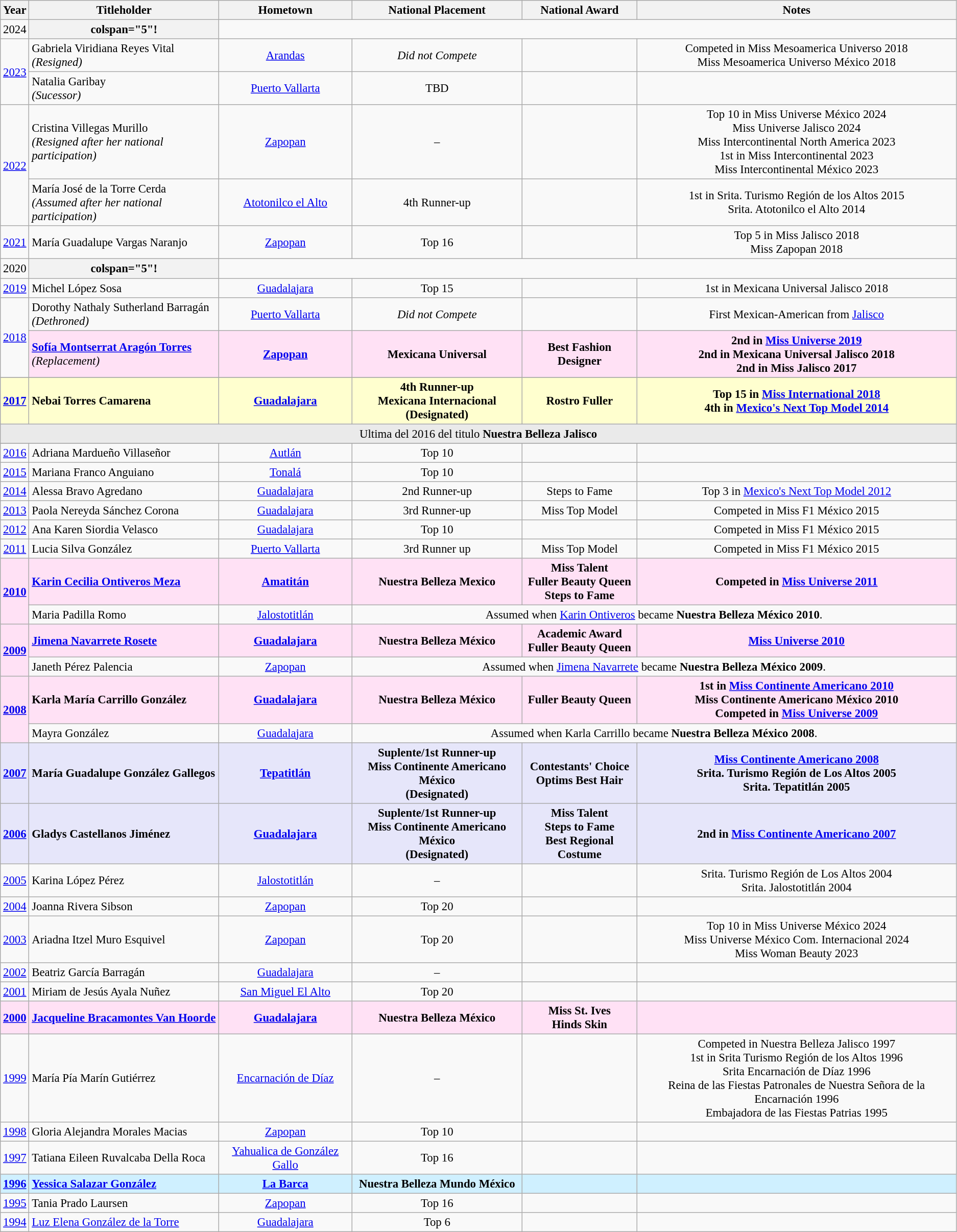<table class="wikitable sortable" style="font-size:95%;">
<tr>
<th>Year</th>
<th>Titleholder</th>
<th>Hometown</th>
<th>National Placement</th>
<th>National Award</th>
<th>Notes</th>
</tr>
<tr>
<td align="center">2024</td>
<th>colspan="5"!</th>
</tr>
<tr>
<td rowspan=2 align="center"><a href='#'>2023</a></td>
<td>Gabriela Viridiana Reyes Vital<br><em>(Resigned)</em></td>
<td align="center"><a href='#'>Arandas</a></td>
<td align="center"><em>Did not Compete</em></td>
<td align="center"></td>
<td align="center">Competed in Miss Mesoamerica Universo 2018<br>Miss Mesoamerica Universo México 2018</td>
</tr>
<tr>
<td>Natalia Garibay<br><em>(Sucessor)</em></td>
<td align="center"><a href='#'>Puerto Vallarta</a></td>
<td align="center">TBD</td>
<td align="center"></td>
<td align="center"></td>
</tr>
<tr>
<td rowspan=2 align="center"><a href='#'>2022</a></td>
<td>Cristina Villegas Murillo<br><em>(Resigned after her national participation)</em></td>
<td align="center"><a href='#'>Zapopan</a></td>
<td align="center">–</td>
<td align="center"></td>
<td align="center">Top 10 in Miss Universe México 2024<br>Miss Universe Jalisco 2024<br>Miss Intercontinental North America 2023<br>1st in Miss Intercontinental 2023<br>Miss Intercontinental México 2023</td>
</tr>
<tr>
<td>María José de la Torre Cerda<br><em>(Assumed after her national participation)</em></td>
<td align="center"><a href='#'>Atotonilco el Alto</a></td>
<td align="center">4th Runner-up</td>
<td align="center"></td>
<td align="center">1st in Srita. Turismo Región de los Altos 2015<br>Srita. Atotonilco el Alto 2014</td>
</tr>
<tr>
<td align="center"><a href='#'>2021</a></td>
<td>María Guadalupe Vargas Naranjo</td>
<td align="center"><a href='#'>Zapopan</a></td>
<td align="center">Top 16</td>
<td align="center"></td>
<td align="center">Top 5 in Miss Jalisco 2018<br>Miss Zapopan 2018</td>
</tr>
<tr>
<td align="center">2020</td>
<th>colspan="5"!</th>
</tr>
<tr>
<td align="center"><a href='#'>2019</a></td>
<td>Michel López Sosa</td>
<td align="center"><a href='#'>Guadalajara</a></td>
<td align="center">Top 15</td>
<td align="center"></td>
<td align="center">1st in Mexicana Universal Jalisco 2018</td>
</tr>
<tr>
<td rowspan=2 align="center"><a href='#'>2018</a></td>
<td>Dorothy Nathaly Sutherland  Barragán<br><em>(Dethroned)</em></td>
<td align="center"><a href='#'>Puerto Vallarta</a></td>
<td align="center"><em>Did not Compete</em></td>
<td align="center"></td>
<td align="center">First Mexican-American from <a href='#'>Jalisco</a></td>
</tr>
<tr style="background-color:#FFE1F5">
<td><strong><a href='#'>Sofía Montserrat Aragón Torres</a></strong><br><em>(Replacement)</em></td>
<td align="center"><strong><a href='#'>Zapopan</a></strong></td>
<td align="center"><strong>Mexicana Universal</strong></td>
<td align="center"><strong>Best Fashion Designer</strong></td>
<td align="center"><strong>2nd in <a href='#'>Miss Universe 2019</a><br>2nd in Mexicana Universal Jalisco 2018<br>2nd in Miss Jalisco 2017</strong></td>
</tr>
<tr>
</tr>
<tr style="background-color:#FFFFCF">
<td align="center"><strong><a href='#'>2017</a></strong></td>
<td><strong>Nebai Torres Camarena</strong></td>
<td align="center"><strong><a href='#'>Guadalajara</a></strong></td>
<td align="center"><strong>4th Runner-up<br>Mexicana Internacional<br>(Designated)</strong></td>
<td align="center"><strong>Rostro Fuller</strong></td>
<td align="center"><strong>Top 15 in <a href='#'>Miss International 2018</a><br>4th in <a href='#'>Mexico's Next Top Model 2014</a></strong></td>
</tr>
<tr>
<td colspan="6" bgcolor="#EAEAEA" style="text-align:center;">Ultima del 2016 del titulo <strong>Nuestra Belleza Jalisco</strong></td>
</tr>
<tr>
</tr>
<tr>
<td align="center"><a href='#'>2016</a></td>
<td>Adriana Mardueño Villaseñor</td>
<td align="center"><a href='#'>Autlán</a></td>
<td align="center">Top 10</td>
<td align="center"></td>
<td align="center"></td>
</tr>
<tr>
<td align="center"><a href='#'>2015</a></td>
<td>Mariana Franco Anguiano</td>
<td align="center"><a href='#'>Tonalá</a></td>
<td align="center">Top 10</td>
<td align="center"></td>
<td align="center"></td>
</tr>
<tr>
<td align="center"><a href='#'>2014</a></td>
<td>Alessa Bravo Agredano</td>
<td align="center"><a href='#'>Guadalajara</a></td>
<td align="center">2nd Runner-up</td>
<td align="center">Steps to Fame</td>
<td align="center">Top 3 in <a href='#'>Mexico's Next Top Model 2012</a></td>
</tr>
<tr>
<td align="center"><a href='#'>2013</a></td>
<td>Paola Nereyda Sánchez Corona</td>
<td align="center"><a href='#'>Guadalajara</a></td>
<td align="center">3rd Runner-up</td>
<td align="center">Miss Top Model</td>
<td align="center">Competed in Miss F1 México 2015</td>
</tr>
<tr>
<td align="center"><a href='#'>2012</a></td>
<td>Ana Karen Siordia Velasco</td>
<td align="center"><a href='#'>Guadalajara</a></td>
<td align="center">Top 10</td>
<td align="center"></td>
<td align="center">Competed in Miss F1 México 2015</td>
</tr>
<tr>
<td align="center"><a href='#'>2011</a></td>
<td>Lucia Silva González</td>
<td align="center"><a href='#'>Puerto Vallarta</a></td>
<td align="center">3rd Runner up</td>
<td align="center">Miss Top Model</td>
<td align="center">Competed in Miss F1 México 2015</td>
</tr>
<tr bgcolor="#FFE1F5">
<td rowspan=2 align="center"><strong><a href='#'>2010</a></strong></td>
<td><strong><a href='#'>Karin Cecilia Ontiveros Meza</a></strong></td>
<td align="center"><strong><a href='#'>Amatitán</a></strong></td>
<td align="center"><strong>Nuestra Belleza Mexico</strong></td>
<td align="center"><strong>Miss Talent<br>Fuller Beauty Queen<br>Steps to Fame</strong></td>
<td align="center"><strong>Competed in <a href='#'>Miss Universe 2011</a></strong></td>
</tr>
<tr>
<td>Maria Padilla Romo</td>
<td align="center"><a href='#'>Jalostotitlán</a></td>
<td colspan=3 align=center>Assumed when <a href='#'>Karin Ontiveros</a> became <strong>Nuestra Belleza  México 2010</strong>.</td>
</tr>
<tr bgcolor="#FFE1F5">
<td rowspan=2 align="center"><strong><a href='#'>2009</a></strong></td>
<td><strong><a href='#'>Jimena Navarrete Rosete</a></strong></td>
<td align="center"><strong><a href='#'>Guadalajara</a></strong></td>
<td align="center"><strong>Nuestra Belleza México</strong></td>
<td align="center"><strong>Academic Award<br>Fuller Beauty Queen</strong></td>
<td align="center"><strong><a href='#'>Miss Universe 2010</a></strong></td>
</tr>
<tr>
<td>Janeth Pérez Palencia</td>
<td align="center"><a href='#'>Zapopan</a></td>
<td colspan=3 align=center>Assumed when <a href='#'>Jimena Navarrete</a> became <strong>Nuestra Belleza  México 2009</strong>.</td>
</tr>
<tr bgcolor="#FFE1F5">
<td rowspan=2 align="center"><strong><a href='#'>2008</a></strong></td>
<td><strong>Karla María Carrillo González</strong></td>
<td align="center"><strong><a href='#'>Guadalajara</a></strong></td>
<td align="center"><strong>Nuestra Belleza México</strong></td>
<td align="center"><strong>Fuller Beauty Queen</strong></td>
<td align="center"><strong>1st in <a href='#'>Miss Continente Americano 2010</a><br>Miss Continente Americano México 2010<br>Competed in <a href='#'>Miss Universe 2009</a></strong></td>
</tr>
<tr>
<td>Mayra González</td>
<td align="center"><a href='#'>Guadalajara</a></td>
<td colspan=3 align=center>Assumed when Karla Carrillo became <strong>Nuestra Belleza  México 2008</strong>.</td>
</tr>
<tr bgcolor="#E6E6FA">
<td align="center"><strong><a href='#'>2007</a></strong></td>
<td><strong>María Guadalupe González Gallegos</strong></td>
<td align="center"><strong><a href='#'>Tepatitlán</a></strong></td>
<td align="center"><strong>Suplente/1st Runner-up<br>Miss Continente Americano México<br>(Designated)</strong></td>
<td align="center"><strong>Contestants' Choice<br>Optims Best Hair</strong></td>
<td align="center"><strong><a href='#'>Miss Continente Americano 2008</a><br>Srita. Turismo Región de Los Altos 2005<br>Srita. Tepatitlán 2005</strong></td>
</tr>
<tr bgcolor="#E6E6FA">
<td align="center"><strong><a href='#'>2006</a></strong></td>
<td><strong>Gladys Castellanos Jiménez</strong></td>
<td align="center"><strong><a href='#'>Guadalajara</a></strong></td>
<td align="center"><strong>Suplente/1st Runner-up<br>Miss Continente Americano México<br>(Designated)</strong></td>
<td align="center"><strong>Miss Talent<br>Steps to Fame<br>Best Regional Costume</strong></td>
<td align="center"><strong>2nd in <a href='#'>Miss Continente Americano 2007</a></strong></td>
</tr>
<tr>
<td align="center"><a href='#'>2005</a></td>
<td>Karina López Pérez</td>
<td align="center"><a href='#'>Jalostotitlán</a></td>
<td align="center">–</td>
<td align="center"></td>
<td align="center">Srita. Turismo Región de Los Altos 2004<br>Srita. Jalostotitlán 2004</td>
</tr>
<tr>
<td align="center"><a href='#'>2004</a></td>
<td>Joanna Rivera Sibson</td>
<td align="center"><a href='#'>Zapopan</a></td>
<td align="center">Top 20</td>
<td align="center"></td>
<td align="center"></td>
</tr>
<tr>
<td align="center"><a href='#'>2003</a></td>
<td>Ariadna Itzel Muro Esquivel</td>
<td align="center"><a href='#'>Zapopan</a></td>
<td align="center">Top 20</td>
<td align="center"></td>
<td align="center">Top 10 in Miss Universe México 2024<br>Miss Universe México Com. Internacional 2024<br>Miss Woman Beauty 2023</td>
</tr>
<tr>
<td align="center"><a href='#'>2002</a></td>
<td>Beatriz García Barragán</td>
<td align="center"><a href='#'>Guadalajara</a></td>
<td align="center">–</td>
<td align="center"></td>
<td align="center"></td>
</tr>
<tr>
<td align="center"><a href='#'>2001</a></td>
<td>Miriam de Jesús Ayala Nuñez</td>
<td align="center"><a href='#'>San Miguel El Alto</a></td>
<td align="center">Top 20</td>
<td align="center"></td>
<td align="center"></td>
</tr>
<tr>
<td align="center" bgcolor="#FFE1F5"><strong><a href='#'>2000</a></strong></td>
<td bgcolor="#FFE1F5"><strong><a href='#'>Jacqueline Bracamontes Van Hoorde</a></strong></td>
<td bgcolor="#FFE1F5" align="center"><strong><a href='#'>Guadalajara</a></strong></td>
<td align="center" bgcolor="#FFE1F5"><strong>Nuestra Belleza México</strong></td>
<td align="center" bgcolor="#FFE1F5"><strong>Miss St. Ives<br>Hinds Skin</strong></td>
<td bgcolor="#FFE1F5"></td>
</tr>
<tr>
<td align="center"><a href='#'>1999</a></td>
<td>María Pía Marín Gutiérrez</td>
<td align="center"><a href='#'>Encarnación de Díaz</a></td>
<td align="center">–</td>
<td align="center"></td>
<td align="center">Competed in Nuestra Belleza Jalisco 1997<br>1st in Srita Turismo Región de los Altos 1996<br>Srita Encarnación de Díaz 1996<br>Reina de las Fiestas Patronales de Nuestra Señora de la Encarnación 1996<br>Embajadora de las Fiestas Patrias 1995</td>
</tr>
<tr>
<td align="center"><a href='#'>1998</a></td>
<td>Gloria Alejandra Morales Macias</td>
<td align="center"><a href='#'>Zapopan</a></td>
<td align="center">Top 10</td>
<td align="center"></td>
<td align="center"></td>
</tr>
<tr>
<td align="center"><a href='#'>1997</a></td>
<td>Tatiana Eileen Ruvalcaba Della Roca</td>
<td align="center"><a href='#'>Yahualica de González Gallo</a></td>
<td align="center">Top 16</td>
<td align="center"></td>
<td align="center"></td>
</tr>
<tr>
<td align="center" bgcolor="#CFF0FF"><strong><a href='#'>1996</a></strong></td>
<td bgcolor="#CFF0FF"><strong><a href='#'>Yessica Salazar González</a></strong></td>
<td align="center" bgcolor="#CFF0FF"><strong><a href='#'>La Barca</a></strong></td>
<td align="center" bgcolor="#CFF0FF"><strong>Nuestra Belleza Mundo México</strong></td>
<td align="center" bgcolor="#CFF0FF"></td>
<td bgcolor="#CFF0FF"></td>
</tr>
<tr>
<td align="center"><a href='#'>1995</a></td>
<td>Tania Prado Laursen</td>
<td align="center"><a href='#'>Zapopan</a></td>
<td align="center">Top 16</td>
<td align="center"></td>
<td align="center"></td>
</tr>
<tr>
<td align="center"><a href='#'>1994</a></td>
<td><a href='#'>Luz Elena González de la Torre</a></td>
<td align="center"><a href='#'>Guadalajara</a></td>
<td align="center">Top 6</td>
<td align="center"></td>
<td align="center"></td>
</tr>
</table>
